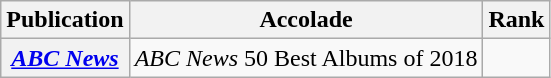<table class="wikitable sortable plainrowheaders">
<tr>
<th scope="col">Publication</th>
<th scope="col">Accolade</th>
<th scope="col">Rank</th>
</tr>
<tr>
<th scope="row"><em><a href='#'>ABC News</a></em></th>
<td><em>ABC News</em> 50 Best Albums of 2018</td>
<td></td>
</tr>
</table>
